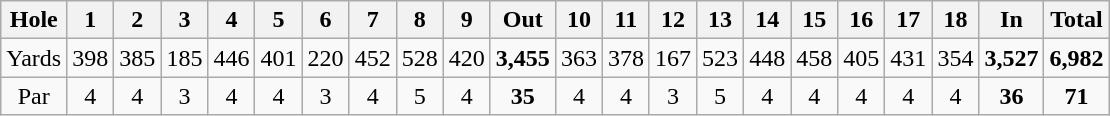<table class="wikitable" style="text-align:center">
<tr>
<th align="left">Hole</th>
<th>1</th>
<th>2</th>
<th>3</th>
<th>4</th>
<th>5</th>
<th>6</th>
<th>7</th>
<th>8</th>
<th>9</th>
<th>Out</th>
<th>10</th>
<th>11</th>
<th>12</th>
<th>13</th>
<th>14</th>
<th>15</th>
<th>16</th>
<th>17</th>
<th>18</th>
<th>In</th>
<th>Total</th>
</tr>
<tr>
<td align="center">Yards</td>
<td>398</td>
<td>385</td>
<td>185</td>
<td>446</td>
<td>401</td>
<td>220</td>
<td>452</td>
<td>528</td>
<td>420</td>
<td><strong>3,455</strong></td>
<td>363</td>
<td>378</td>
<td>167</td>
<td>523</td>
<td>448</td>
<td>458</td>
<td>405</td>
<td>431</td>
<td>354</td>
<td><strong>3,527</strong></td>
<td><strong>6,982</strong></td>
</tr>
<tr>
<td align="center">Par</td>
<td>4</td>
<td>4</td>
<td>3</td>
<td>4</td>
<td>4</td>
<td>3</td>
<td>4</td>
<td>5</td>
<td>4</td>
<td><strong>35</strong></td>
<td>4</td>
<td>4</td>
<td>3</td>
<td>5</td>
<td>4</td>
<td>4</td>
<td>4</td>
<td>4</td>
<td>4</td>
<td><strong>36</strong></td>
<td><strong>71</strong></td>
</tr>
</table>
